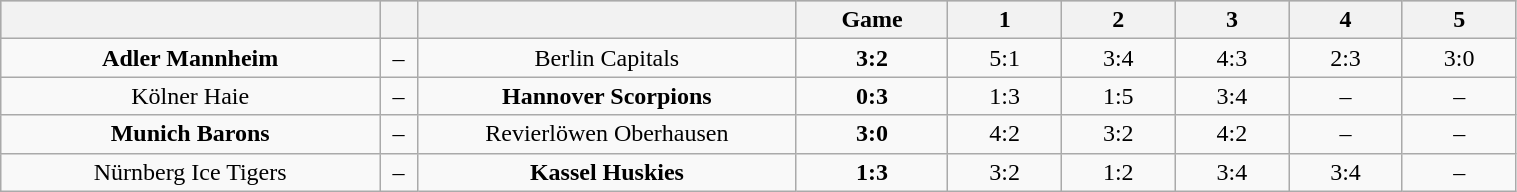<table class="wikitable" width="80%">
<tr style="background-color:#c0c0c0;">
<th style="width:25%;"></th>
<th style="width:2.5%;"></th>
<th style="width:25%;"></th>
<th style="width:10%;">Game</th>
<th style="width:7.5%;">1</th>
<th style="width:7.5%;">2</th>
<th style="width:7.5%;">3</th>
<th style="width:7.5%;">4</th>
<th style="width:7.5%;">5</th>
</tr>
<tr align="center">
<td><strong>Adler Mannheim</strong></td>
<td>–</td>
<td>Berlin Capitals</td>
<td><strong>3:2</strong></td>
<td>5:1</td>
<td>3:4</td>
<td>4:3</td>
<td>2:3</td>
<td>3:0</td>
</tr>
<tr align="center">
<td>Kölner Haie</td>
<td>–</td>
<td><strong>Hannover Scorpions</strong></td>
<td><strong>0:3</strong></td>
<td>1:3</td>
<td>1:5</td>
<td>3:4</td>
<td>–</td>
<td>–</td>
</tr>
<tr align="center">
<td><strong>Munich Barons</strong></td>
<td>–</td>
<td>Revierlöwen Oberhausen</td>
<td><strong>3:0</strong></td>
<td>4:2</td>
<td>3:2</td>
<td>4:2</td>
<td>–</td>
<td>–</td>
</tr>
<tr align="center">
<td>Nürnberg Ice Tigers</td>
<td>–</td>
<td><strong>Kassel Huskies</strong></td>
<td><strong>1:3</strong></td>
<td>3:2</td>
<td>1:2</td>
<td>3:4</td>
<td>3:4</td>
<td>–</td>
</tr>
</table>
